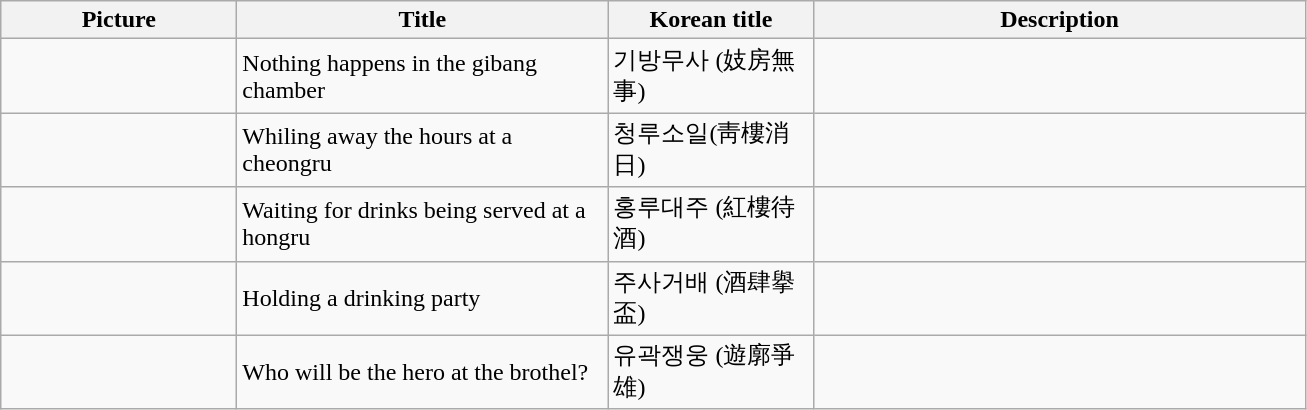<table class="wikitable" border="1">
<tr>
<th bgcolor=ececec width="150px">Picture</th>
<th bgcolor=ececec width="240px">Title</th>
<th bgcolor=ececec width="130px">Korean title</th>
<th bgcolor=ececec width="320px">Description</th>
</tr>
<tr>
<td></td>
<td>Nothing happens in the gibang chamber</td>
<td>기방무사 (妓房無事)</td>
<td></td>
</tr>
<tr>
<td></td>
<td>Whiling away the hours at a cheongru</td>
<td>청루소일(靑樓消日)</td>
<td></td>
</tr>
<tr>
<td></td>
<td>Waiting for drinks being served at a hongru</td>
<td>홍루대주 (紅樓待酒)</td>
<td></td>
</tr>
<tr>
<td></td>
<td>Holding a drinking party</td>
<td>주사거배 (酒肆擧盃)</td>
<td></td>
</tr>
<tr>
<td></td>
<td>Who will be the hero at the brothel?</td>
<td>유곽쟁웅 (遊廓爭雄)</td>
<td></td>
</tr>
</table>
